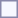<table style="border:1px solid #8888aa; background-color:#f7f8ff; padding:5px; font-size:95%; margin: 0px 12px 12px 0px;">
</table>
